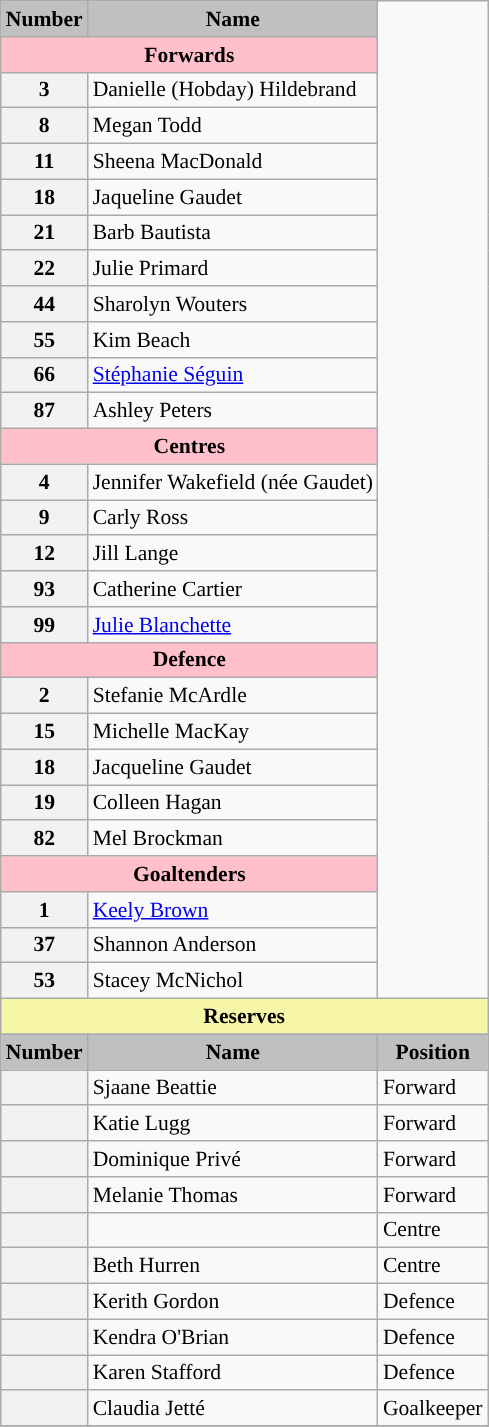<table class="wikitable" style="text-align:left; font-size:90%;">
<tr>
<th width=10 style="background:silver;">Number</th>
<th style="background:silver;">Name</th>
</tr>
<tr>
<th style=background:pink colspan=2>Forwards</th>
</tr>
<tr>
<th>3</th>
<td>Danielle (Hobday) Hildebrand</td>
</tr>
<tr>
<th>8</th>
<td>Megan Todd</td>
</tr>
<tr>
<th>11</th>
<td>Sheena MacDonald</td>
</tr>
<tr>
<th>18</th>
<td>Jaqueline Gaudet</td>
</tr>
<tr>
<th>21</th>
<td>Barb Bautista</td>
</tr>
<tr>
<th>22</th>
<td>Julie Primard</td>
</tr>
<tr>
<th>44</th>
<td>Sharolyn Wouters</td>
</tr>
<tr>
<th>55</th>
<td>Kim Beach</td>
</tr>
<tr>
<th>66</th>
<td><a href='#'>Stéphanie Séguin</a></td>
</tr>
<tr>
<th>87</th>
<td>Ashley Peters</td>
</tr>
<tr>
<th style=background:pink colspan=2>Centres</th>
</tr>
<tr>
<th>4</th>
<td>Jennifer Wakefield (née Gaudet)</td>
</tr>
<tr>
<th>9</th>
<td>Carly Ross</td>
</tr>
<tr>
<th>12</th>
<td>Jill Lange</td>
</tr>
<tr>
<th>93</th>
<td>Catherine Cartier</td>
</tr>
<tr>
<th>99</th>
<td><a href='#'>Julie Blanchette</a></td>
</tr>
<tr>
<th style=background:pink colspan=2>Defence</th>
</tr>
<tr>
<th>2</th>
<td>Stefanie McArdle</td>
</tr>
<tr>
<th>15</th>
<td>Michelle MacKay</td>
</tr>
<tr>
<th>18</th>
<td>Jacqueline Gaudet</td>
</tr>
<tr>
<th>19</th>
<td>Colleen Hagan</td>
</tr>
<tr>
<th>82</th>
<td>Mel Brockman</td>
</tr>
<tr>
<th style=background:pink colspan=2>Goaltenders</th>
</tr>
<tr>
<th>1</th>
<td><a href='#'>Keely Brown</a></td>
</tr>
<tr>
<th>37</th>
<td>Shannon Anderson</td>
</tr>
<tr>
<th>53</th>
<td>Stacey McNichol</td>
</tr>
<tr>
<th style=background:#f7f6a8 colspan=3>Reserves</th>
</tr>
<tr>
<th width=10 style="background:silver;">Number</th>
<th style="background:silver;">Name</th>
<th style="background:silver;">Position</th>
</tr>
<tr>
<th></th>
<td>Sjaane Beattie</td>
<td>Forward</td>
</tr>
<tr>
<th></th>
<td>Katie Lugg</td>
<td>Forward</td>
</tr>
<tr>
<th></th>
<td>Dominique Privé</td>
<td>Forward</td>
</tr>
<tr>
<th></th>
<td>Melanie Thomas</td>
<td>Forward</td>
</tr>
<tr>
<th></th>
<td></td>
<td>Centre</td>
</tr>
<tr>
<th></th>
<td>Beth Hurren</td>
<td>Centre</td>
</tr>
<tr>
<th></th>
<td>Kerith Gordon</td>
<td>Defence</td>
</tr>
<tr>
<th></th>
<td>Kendra O'Brian</td>
<td>Defence</td>
</tr>
<tr>
<th></th>
<td>Karen Stafford</td>
<td>Defence</td>
</tr>
<tr>
<th></th>
<td>Claudia Jetté</td>
<td>Goalkeeper</td>
</tr>
<tr>
</tr>
</table>
